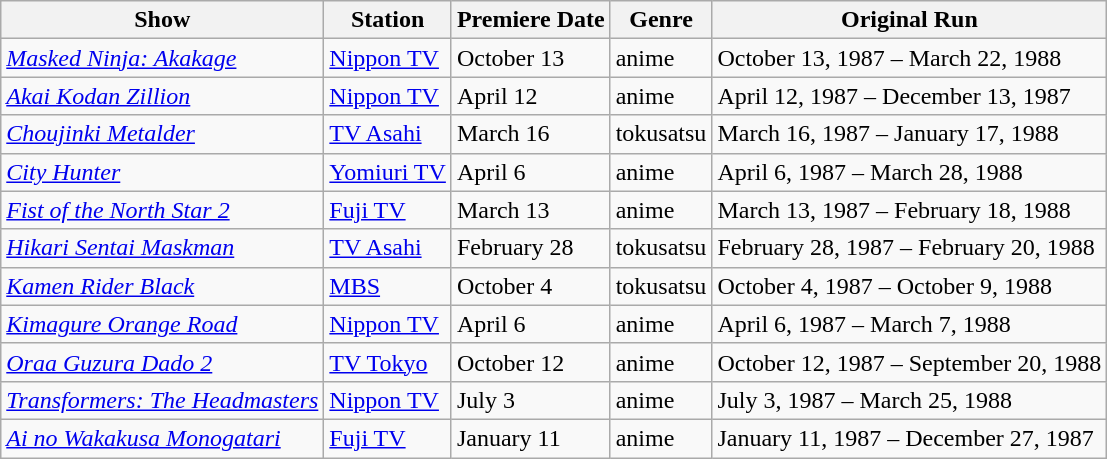<table class="wikitable sortable">
<tr>
<th>Show</th>
<th>Station</th>
<th>Premiere Date</th>
<th>Genre</th>
<th>Original Run</th>
</tr>
<tr>
<td><em><a href='#'>Masked Ninja: Akakage</a></em></td>
<td><a href='#'>Nippon TV</a></td>
<td>October 13</td>
<td>anime</td>
<td>October 13, 1987 – March 22, 1988</td>
</tr>
<tr>
<td><em><a href='#'>Akai Kodan Zillion</a></em></td>
<td><a href='#'>Nippon TV</a></td>
<td>April 12</td>
<td>anime</td>
<td>April 12, 1987 – December 13, 1987</td>
</tr>
<tr>
<td><em><a href='#'>Choujinki Metalder</a></em></td>
<td><a href='#'>TV Asahi</a></td>
<td>March 16</td>
<td>tokusatsu</td>
<td>March 16, 1987 – January 17, 1988</td>
</tr>
<tr>
<td><em><a href='#'>City Hunter</a></em></td>
<td><a href='#'>Yomiuri TV</a></td>
<td>April 6</td>
<td>anime</td>
<td>April 6, 1987 – March 28, 1988</td>
</tr>
<tr>
<td><em><a href='#'>Fist of the North Star 2</a></em></td>
<td><a href='#'>Fuji TV</a></td>
<td>March 13</td>
<td>anime</td>
<td>March 13, 1987 – February 18, 1988</td>
</tr>
<tr>
<td><em><a href='#'>Hikari Sentai Maskman</a></em></td>
<td><a href='#'>TV Asahi</a></td>
<td>February 28</td>
<td>tokusatsu</td>
<td>February 28, 1987 – February 20, 1988</td>
</tr>
<tr>
<td><em><a href='#'>Kamen Rider Black</a></em></td>
<td><a href='#'>MBS</a></td>
<td>October 4</td>
<td>tokusatsu</td>
<td>October 4, 1987 – October 9, 1988</td>
</tr>
<tr>
<td><em><a href='#'>Kimagure Orange Road</a></em></td>
<td><a href='#'>Nippon TV</a></td>
<td>April 6</td>
<td>anime</td>
<td>April 6, 1987 – March 7, 1988</td>
</tr>
<tr>
<td><em><a href='#'>Oraa Guzura Dado 2</a></em></td>
<td><a href='#'>TV Tokyo</a></td>
<td>October 12</td>
<td>anime</td>
<td>October 12, 1987 – September 20, 1988</td>
</tr>
<tr>
<td><em><a href='#'>Transformers: The Headmasters</a></em></td>
<td><a href='#'>Nippon TV</a></td>
<td>July 3</td>
<td>anime</td>
<td>July 3, 1987 – March 25, 1988</td>
</tr>
<tr>
<td><em><a href='#'>Ai no Wakakusa Monogatari</a></em></td>
<td><a href='#'>Fuji TV</a></td>
<td>January 11</td>
<td>anime</td>
<td>January 11, 1987 – December 27, 1987</td>
</tr>
</table>
